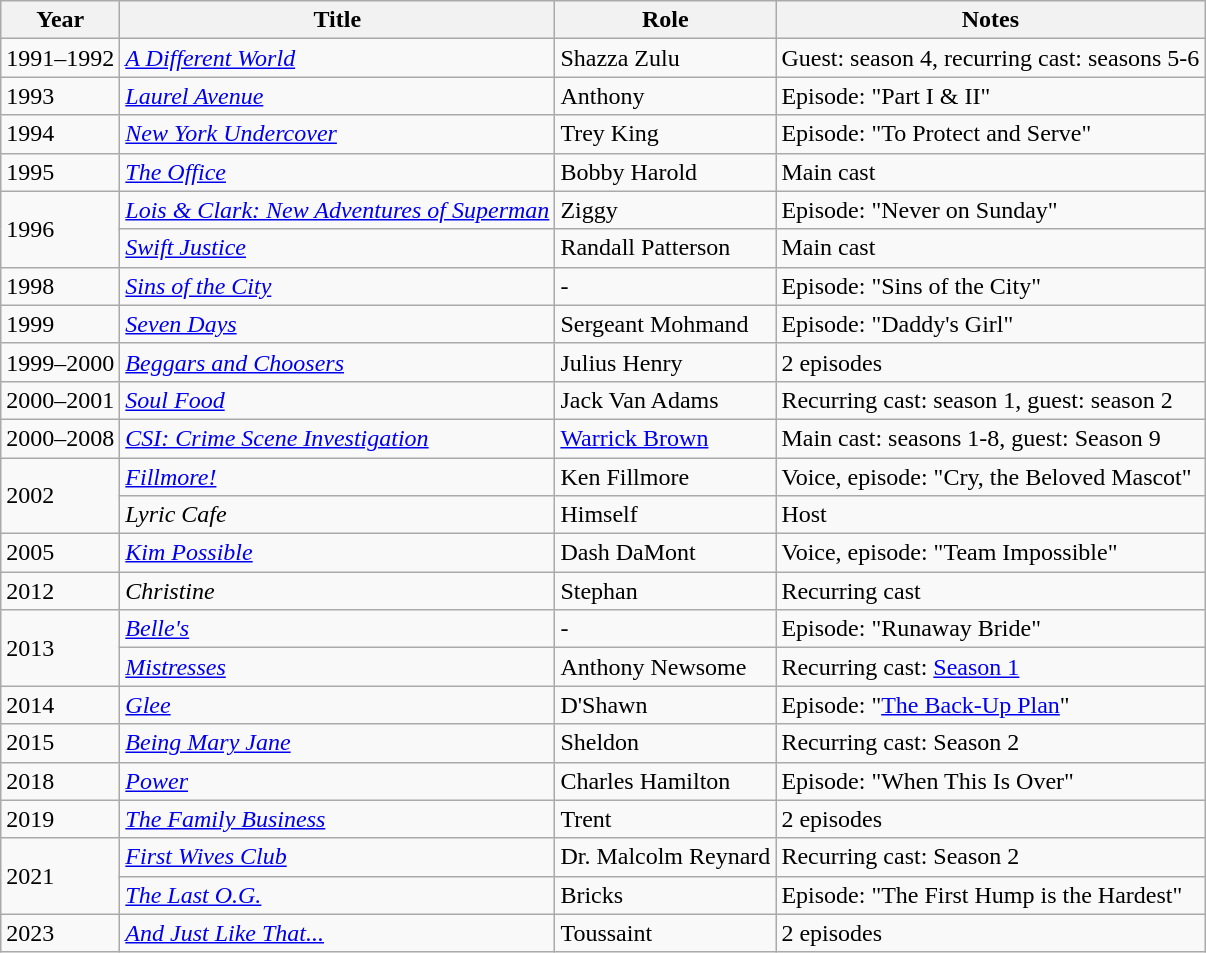<table class="wikitable sortable">
<tr>
<th>Year</th>
<th>Title</th>
<th>Role</th>
<th>Notes</th>
</tr>
<tr>
<td>1991–1992</td>
<td><em><a href='#'>A Different World</a></em></td>
<td>Shazza Zulu</td>
<td>Guest: season 4, recurring cast: seasons 5-6</td>
</tr>
<tr>
<td>1993</td>
<td><em><a href='#'>Laurel Avenue</a></em></td>
<td>Anthony</td>
<td>Episode: "Part I & II"</td>
</tr>
<tr>
<td>1994</td>
<td><em><a href='#'>New York Undercover</a></em></td>
<td>Trey King</td>
<td>Episode: "To Protect and Serve"</td>
</tr>
<tr>
<td>1995</td>
<td><em><a href='#'>The Office</a></em></td>
<td>Bobby Harold</td>
<td>Main cast</td>
</tr>
<tr>
<td rowspan="2">1996</td>
<td><em><a href='#'>Lois & Clark: New Adventures of Superman</a></em></td>
<td>Ziggy</td>
<td>Episode: "Never on Sunday"</td>
</tr>
<tr>
<td><em><a href='#'>Swift Justice</a></em></td>
<td>Randall Patterson</td>
<td>Main cast</td>
</tr>
<tr>
<td>1998</td>
<td><em><a href='#'>Sins of the City</a></em></td>
<td>-</td>
<td>Episode: "Sins of the City"</td>
</tr>
<tr>
<td>1999</td>
<td><em><a href='#'>Seven Days</a></em></td>
<td>Sergeant Mohmand</td>
<td>Episode: "Daddy's Girl"</td>
</tr>
<tr>
<td>1999–2000</td>
<td><em><a href='#'>Beggars and Choosers</a></em></td>
<td>Julius Henry</td>
<td>2 episodes</td>
</tr>
<tr>
<td>2000–2001</td>
<td><em><a href='#'>Soul Food</a></em></td>
<td>Jack Van Adams</td>
<td>Recurring cast: season 1, guest: season 2</td>
</tr>
<tr>
<td>2000–2008</td>
<td><em><a href='#'>CSI: Crime Scene Investigation</a></em></td>
<td><a href='#'>Warrick Brown</a></td>
<td>Main cast: seasons 1-8, guest: Season 9</td>
</tr>
<tr>
<td rowspan="2">2002</td>
<td><em><a href='#'>Fillmore!</a></em></td>
<td>Ken Fillmore</td>
<td>Voice, episode: "Cry, the Beloved Mascot"</td>
</tr>
<tr>
<td><em>Lyric Cafe</em></td>
<td>Himself</td>
<td>Host</td>
</tr>
<tr>
<td>2005</td>
<td><em><a href='#'>Kim Possible</a></em></td>
<td>Dash DaMont</td>
<td>Voice, episode: "Team Impossible"</td>
</tr>
<tr>
<td>2012</td>
<td><em>Christine</em></td>
<td>Stephan</td>
<td>Recurring cast</td>
</tr>
<tr>
<td rowspan="2">2013</td>
<td><em><a href='#'>Belle's</a></em></td>
<td>-</td>
<td>Episode: "Runaway Bride"</td>
</tr>
<tr>
<td><em><a href='#'>Mistresses</a></em></td>
<td>Anthony Newsome</td>
<td>Recurring cast: <a href='#'>Season 1</a></td>
</tr>
<tr>
<td>2014</td>
<td><em><a href='#'>Glee</a></em></td>
<td>D'Shawn</td>
<td>Episode: "<a href='#'>The Back-Up Plan</a>"</td>
</tr>
<tr>
<td>2015</td>
<td><em><a href='#'>Being Mary Jane</a></em></td>
<td>Sheldon</td>
<td>Recurring cast: Season 2</td>
</tr>
<tr>
<td>2018</td>
<td><em><a href='#'>Power</a></em></td>
<td>Charles Hamilton</td>
<td>Episode: "When This Is Over"</td>
</tr>
<tr>
<td>2019</td>
<td><em><a href='#'>The Family Business</a></em></td>
<td>Trent</td>
<td>2 episodes</td>
</tr>
<tr>
<td rowspan="2">2021</td>
<td><em><a href='#'>First Wives Club</a></em></td>
<td>Dr. Malcolm Reynard</td>
<td>Recurring cast: Season 2</td>
</tr>
<tr>
<td><em><a href='#'>The Last O.G.</a></em></td>
<td>Bricks</td>
<td>Episode: "The First Hump is the Hardest"</td>
</tr>
<tr>
<td>2023</td>
<td><em><a href='#'>And Just Like That...</a></em></td>
<td>Toussaint</td>
<td>2 episodes</td>
</tr>
</table>
